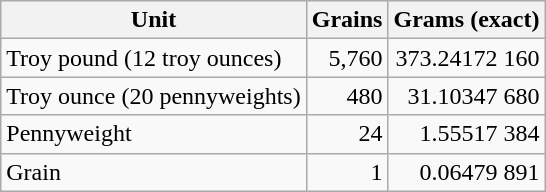<table class="wikitable">
<tr>
<th>Unit</th>
<th>Grains</th>
<th>Grams (exact)</th>
</tr>
<tr>
<td>Troy pound (12 troy ounces)</td>
<td style="text-align:right;">5,760</td>
<td style="text-align:right;">373.24172 16<span>0</span></td>
</tr>
<tr>
<td>Troy ounce (20 pennyweights)</td>
<td style="text-align:right;">480</td>
<td style="text-align:right;">31.10347 68<span>0</span></td>
</tr>
<tr>
<td>Pennyweight</td>
<td style="text-align:right;">24</td>
<td style="text-align:right;">1.55517 384</td>
</tr>
<tr>
<td>Grain</td>
<td style="text-align:right;">1</td>
<td style="text-align:right;">0.06479 891</td>
</tr>
</table>
